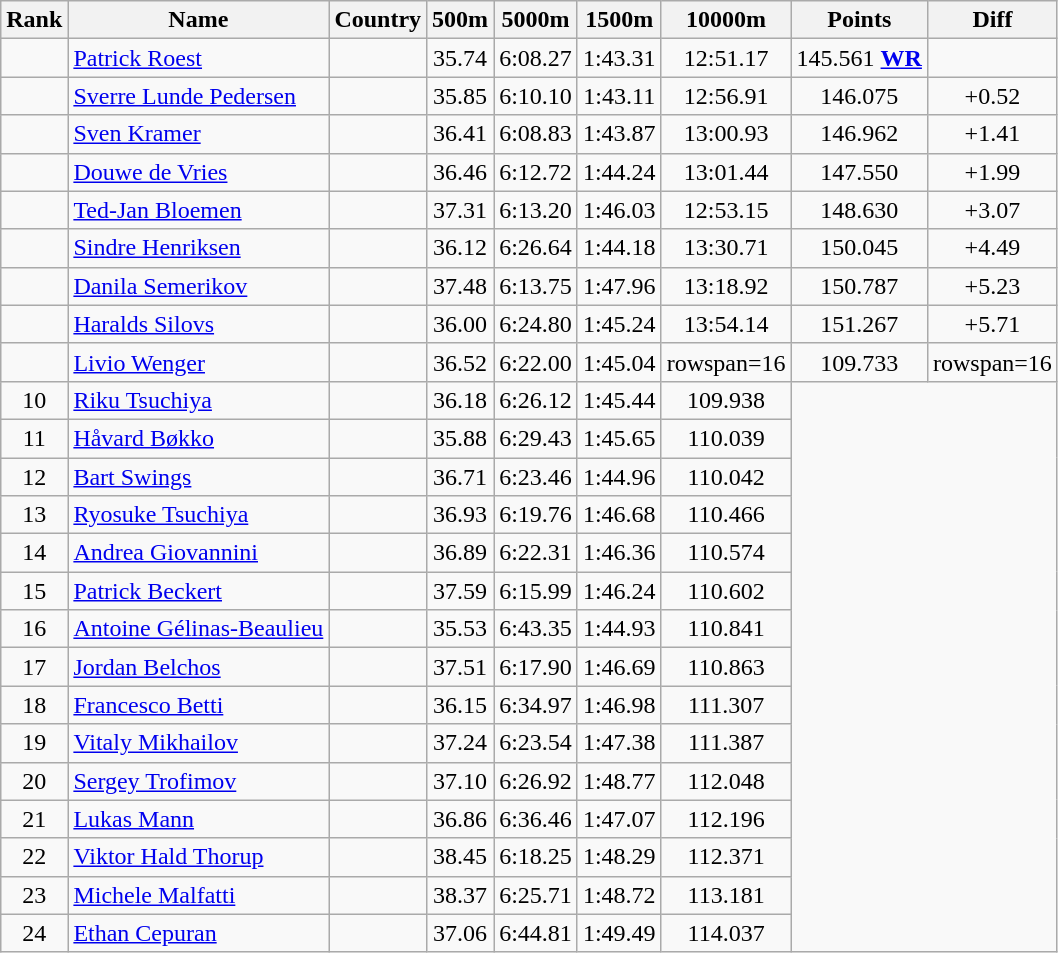<table class="wikitable sortable" style="text-align:center">
<tr>
<th>Rank</th>
<th>Name</th>
<th>Country</th>
<th>500m</th>
<th>5000m</th>
<th>1500m</th>
<th>10000m</th>
<th>Points</th>
<th>Diff</th>
</tr>
<tr>
<td></td>
<td align=left><a href='#'>Patrick Roest</a></td>
<td align=left></td>
<td>35.74</td>
<td>6:08.27</td>
<td>1:43.31</td>
<td>12:51.17</td>
<td>145.561 <strong><a href='#'>WR</a></strong></td>
<td></td>
</tr>
<tr>
<td></td>
<td align=left><a href='#'>Sverre Lunde Pedersen</a></td>
<td align=left></td>
<td>35.85</td>
<td>6:10.10</td>
<td>1:43.11</td>
<td>12:56.91</td>
<td>146.075</td>
<td>+0.52</td>
</tr>
<tr>
<td></td>
<td align=left><a href='#'>Sven Kramer</a></td>
<td align=left></td>
<td>36.41</td>
<td>6:08.83</td>
<td>1:43.87</td>
<td>13:00.93</td>
<td>146.962</td>
<td>+1.41</td>
</tr>
<tr>
<td></td>
<td align=left><a href='#'>Douwe de Vries</a></td>
<td align=left></td>
<td>36.46</td>
<td>6:12.72</td>
<td>1:44.24</td>
<td>13:01.44</td>
<td>147.550</td>
<td>+1.99</td>
</tr>
<tr>
<td></td>
<td align=left><a href='#'>Ted-Jan Bloemen</a></td>
<td align=left></td>
<td>37.31</td>
<td>6:13.20</td>
<td>1:46.03</td>
<td>12:53.15</td>
<td>148.630</td>
<td>+3.07</td>
</tr>
<tr>
<td></td>
<td align=left><a href='#'>Sindre Henriksen</a></td>
<td align=left></td>
<td>36.12</td>
<td>6:26.64</td>
<td>1:44.18</td>
<td>13:30.71</td>
<td>150.045</td>
<td>+4.49</td>
</tr>
<tr>
<td></td>
<td align=left><a href='#'>Danila Semerikov</a></td>
<td align=left></td>
<td>37.48</td>
<td>6:13.75</td>
<td>1:47.96</td>
<td>13:18.92</td>
<td>150.787</td>
<td>+5.23</td>
</tr>
<tr>
<td></td>
<td align=left><a href='#'>Haralds Silovs</a></td>
<td align=left></td>
<td>36.00</td>
<td>6:24.80</td>
<td>1:45.24</td>
<td>13:54.14</td>
<td>151.267</td>
<td>+5.71</td>
</tr>
<tr>
<td></td>
<td align=left><a href='#'>Livio Wenger</a></td>
<td align=left></td>
<td>36.52</td>
<td>6:22.00</td>
<td>1:45.04</td>
<td>rowspan=16 </td>
<td>109.733</td>
<td>rowspan=16 </td>
</tr>
<tr>
<td>10</td>
<td align=left><a href='#'>Riku Tsuchiya</a></td>
<td align=left></td>
<td>36.18</td>
<td>6:26.12</td>
<td>1:45.44</td>
<td>109.938</td>
</tr>
<tr>
<td>11</td>
<td align=left><a href='#'>Håvard Bøkko</a></td>
<td align=left></td>
<td>35.88</td>
<td>6:29.43</td>
<td>1:45.65</td>
<td>110.039</td>
</tr>
<tr>
<td>12</td>
<td align=left><a href='#'>Bart Swings</a></td>
<td align=left></td>
<td>36.71</td>
<td>6:23.46</td>
<td>1:44.96</td>
<td>110.042</td>
</tr>
<tr>
<td>13</td>
<td align=left><a href='#'>Ryosuke Tsuchiya</a></td>
<td align=left></td>
<td>36.93</td>
<td>6:19.76</td>
<td>1:46.68</td>
<td>110.466</td>
</tr>
<tr>
<td>14</td>
<td align=left><a href='#'>Andrea Giovannini</a></td>
<td align=left></td>
<td>36.89</td>
<td>6:22.31</td>
<td>1:46.36</td>
<td>110.574</td>
</tr>
<tr>
<td>15</td>
<td align=left><a href='#'>Patrick Beckert</a></td>
<td align=left></td>
<td>37.59</td>
<td>6:15.99</td>
<td>1:46.24</td>
<td>110.602</td>
</tr>
<tr>
<td>16</td>
<td align=left><a href='#'>Antoine Gélinas-Beaulieu</a></td>
<td align=left></td>
<td>35.53</td>
<td>6:43.35</td>
<td>1:44.93</td>
<td>110.841</td>
</tr>
<tr>
<td>17</td>
<td align=left><a href='#'>Jordan Belchos</a></td>
<td align=left></td>
<td>37.51</td>
<td>6:17.90</td>
<td>1:46.69</td>
<td>110.863</td>
</tr>
<tr>
<td>18</td>
<td align=left><a href='#'>Francesco Betti</a></td>
<td align=left></td>
<td>36.15</td>
<td>6:34.97</td>
<td>1:46.98</td>
<td>111.307</td>
</tr>
<tr>
<td>19</td>
<td align=left><a href='#'>Vitaly Mikhailov</a></td>
<td align=left></td>
<td>37.24</td>
<td>6:23.54</td>
<td>1:47.38</td>
<td>111.387</td>
</tr>
<tr>
<td>20</td>
<td align=left><a href='#'>Sergey Trofimov</a></td>
<td align=left></td>
<td>37.10</td>
<td>6:26.92</td>
<td>1:48.77</td>
<td>112.048</td>
</tr>
<tr>
<td>21</td>
<td align=left><a href='#'>Lukas Mann</a></td>
<td align=left></td>
<td>36.86</td>
<td>6:36.46</td>
<td>1:47.07</td>
<td>112.196</td>
</tr>
<tr>
<td>22</td>
<td align=left><a href='#'>Viktor Hald Thorup</a></td>
<td align=left></td>
<td>38.45</td>
<td>6:18.25</td>
<td>1:48.29</td>
<td>112.371</td>
</tr>
<tr>
<td>23</td>
<td align=left><a href='#'>Michele Malfatti</a></td>
<td align=left></td>
<td>38.37</td>
<td>6:25.71</td>
<td>1:48.72</td>
<td>113.181</td>
</tr>
<tr>
<td>24</td>
<td align=left><a href='#'>Ethan Cepuran</a></td>
<td align=left></td>
<td>37.06</td>
<td>6:44.81</td>
<td>1:49.49</td>
<td>114.037</td>
</tr>
</table>
